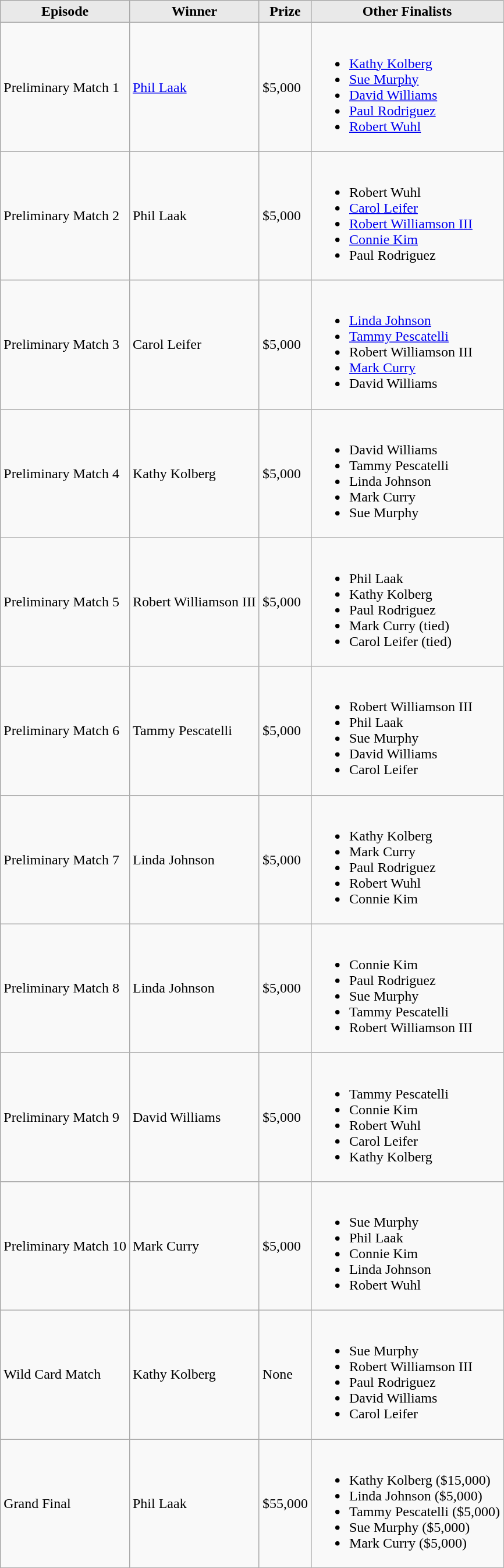<table class="wikitable">
<tr>
<th style="background: #E9E9E9;">Episode</th>
<th style="background: #E9E9E9;">Winner</th>
<th style="background: #E9E9E9;">Prize</th>
<th style="background: #E9E9E9;">Other Finalists</th>
</tr>
<tr>
<td>Preliminary Match 1</td>
<td><a href='#'>Phil Laak</a></td>
<td>$5,000</td>
<td><br><ul><li><a href='#'>Kathy Kolberg</a></li><li><a href='#'>Sue Murphy</a></li><li><a href='#'>David Williams</a></li><li><a href='#'>Paul Rodriguez</a></li><li><a href='#'>Robert Wuhl</a></li></ul></td>
</tr>
<tr>
<td>Preliminary Match 2</td>
<td>Phil Laak</td>
<td>$5,000</td>
<td><br><ul><li>Robert Wuhl</li><li><a href='#'>Carol Leifer</a></li><li><a href='#'>Robert Williamson III</a></li><li><a href='#'>Connie Kim</a></li><li>Paul Rodriguez</li></ul></td>
</tr>
<tr>
<td>Preliminary Match 3</td>
<td>Carol Leifer</td>
<td>$5,000</td>
<td><br><ul><li><a href='#'>Linda Johnson</a></li><li><a href='#'>Tammy Pescatelli</a></li><li>Robert Williamson III</li><li><a href='#'>Mark Curry</a></li><li>David Williams</li></ul></td>
</tr>
<tr>
<td>Preliminary Match 4</td>
<td>Kathy Kolberg</td>
<td>$5,000</td>
<td><br><ul><li>David Williams</li><li>Tammy Pescatelli</li><li>Linda Johnson</li><li>Mark Curry</li><li>Sue Murphy</li></ul></td>
</tr>
<tr>
<td>Preliminary Match 5</td>
<td>Robert Williamson III</td>
<td>$5,000</td>
<td><br><ul><li>Phil Laak</li><li>Kathy Kolberg</li><li>Paul Rodriguez</li><li>Mark Curry (tied)</li><li>Carol Leifer (tied)</li></ul></td>
</tr>
<tr>
<td>Preliminary Match 6</td>
<td>Tammy Pescatelli</td>
<td>$5,000</td>
<td><br><ul><li>Robert Williamson III</li><li>Phil Laak</li><li>Sue Murphy</li><li>David Williams</li><li>Carol Leifer</li></ul></td>
</tr>
<tr>
<td>Preliminary Match 7</td>
<td>Linda Johnson</td>
<td>$5,000</td>
<td><br><ul><li>Kathy Kolberg</li><li>Mark Curry</li><li>Paul Rodriguez</li><li>Robert Wuhl</li><li>Connie Kim</li></ul></td>
</tr>
<tr>
<td>Preliminary Match 8</td>
<td>Linda Johnson</td>
<td>$5,000</td>
<td><br><ul><li>Connie Kim</li><li>Paul Rodriguez</li><li>Sue Murphy</li><li>Tammy Pescatelli</li><li>Robert Williamson III</li></ul></td>
</tr>
<tr>
<td>Preliminary Match 9</td>
<td>David Williams</td>
<td>$5,000</td>
<td><br><ul><li>Tammy Pescatelli</li><li>Connie Kim</li><li>Robert Wuhl</li><li>Carol Leifer</li><li>Kathy Kolberg</li></ul></td>
</tr>
<tr>
<td>Preliminary Match 10</td>
<td>Mark Curry</td>
<td>$5,000</td>
<td><br><ul><li>Sue Murphy</li><li>Phil Laak</li><li>Connie Kim</li><li>Linda Johnson</li><li>Robert Wuhl</li></ul></td>
</tr>
<tr>
<td>Wild Card Match</td>
<td>Kathy Kolberg</td>
<td>None</td>
<td><br><ul><li>Sue Murphy</li><li>Robert Williamson III</li><li>Paul Rodriguez</li><li>David Williams</li><li>Carol Leifer</li></ul></td>
</tr>
<tr>
<td>Grand Final</td>
<td>Phil Laak</td>
<td>$55,000</td>
<td><br><ul><li>Kathy Kolberg ($15,000)</li><li>Linda Johnson ($5,000)</li><li>Tammy Pescatelli ($5,000)</li><li>Sue Murphy ($5,000)</li><li>Mark Curry ($5,000)</li></ul></td>
</tr>
</table>
